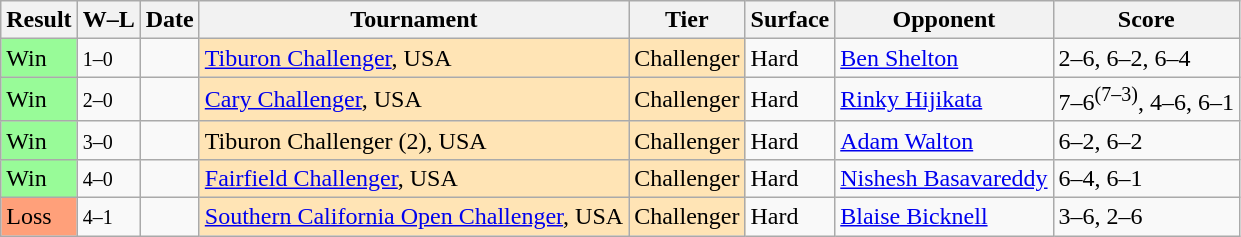<table class="sortable wikitable">
<tr>
<th>Result</th>
<th class="unsortable">W–L</th>
<th>Date</th>
<th>Tournament</th>
<th>Tier</th>
<th>Surface</th>
<th>Opponent</th>
<th class="unsortable">Score</th>
</tr>
<tr>
<td bgcolor=98FB98>Win</td>
<td><small>1–0</small></td>
<td><a href='#'></a></td>
<td style="background:moccasin;"><a href='#'>Tiburon Challenger</a>, USA</td>
<td style="background:moccasin;">Challenger</td>
<td>Hard</td>
<td> <a href='#'>Ben Shelton</a></td>
<td>2–6, 6–2, 6–4</td>
</tr>
<tr>
<td bgcolor=98FB98>Win</td>
<td><small>2–0</small></td>
<td><a href='#'></a></td>
<td style="background:moccasin;"><a href='#'>Cary Challenger</a>, USA</td>
<td style="background:moccasin;">Challenger</td>
<td>Hard</td>
<td> <a href='#'>Rinky Hijikata</a></td>
<td>7–6<sup>(7–3)</sup>, 4–6, 6–1</td>
</tr>
<tr>
<td bgcolor=98FB98>Win</td>
<td><small>3–0</small></td>
<td><a href='#'></a></td>
<td style="background:moccasin;">Tiburon Challenger (2), USA</td>
<td style="background:moccasin;">Challenger</td>
<td>Hard</td>
<td> <a href='#'>Adam Walton</a></td>
<td>6–2, 6–2</td>
</tr>
<tr>
<td bgcolor=98FB98>Win</td>
<td><small>4–0</small></td>
<td><a href='#'></a></td>
<td style="background:moccasin;"><a href='#'>Fairfield Challenger</a>, USA</td>
<td style="background:moccasin;">Challenger</td>
<td>Hard</td>
<td> <a href='#'>Nishesh Basavareddy</a></td>
<td>6–4, 6–1</td>
</tr>
<tr>
<td bgcolor=FFAO7A>Loss</td>
<td><small>4–1</small></td>
<td><a href='#'></a></td>
<td style="background:moccasin;"><a href='#'>Southern California Open Challenger</a>, USA</td>
<td style="background:moccasin;">Challenger</td>
<td>Hard</td>
<td> <a href='#'>Blaise Bicknell</a></td>
<td>3–6, 2–6</td>
</tr>
</table>
